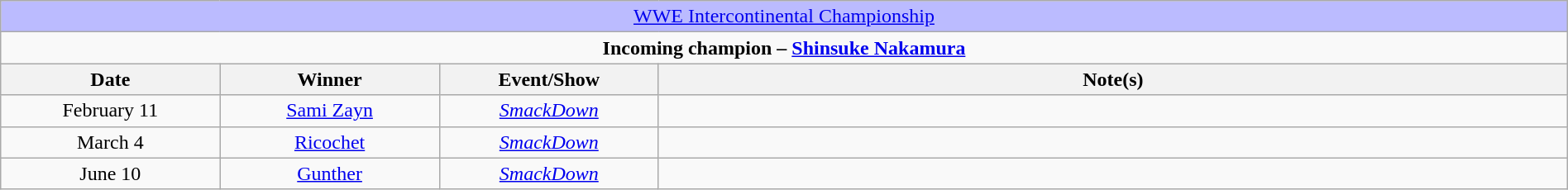<table class="wikitable" style="text-align:center; width:100%;">
<tr style="background:#BBF;">
<td colspan="4" style="text-align: center;"><a href='#'>WWE Intercontinental Championship</a></td>
</tr>
<tr>
<td colspan="4" style="text-align: center;"><strong>Incoming champion – <a href='#'>Shinsuke Nakamura</a></strong></td>
</tr>
<tr>
<th width=14%>Date</th>
<th width=14%>Winner</th>
<th width=14%>Event/Show</th>
<th width=58%>Note(s)</th>
</tr>
<tr>
<td>February 11<br></td>
<td><a href='#'>Sami Zayn</a></td>
<td><em><a href='#'>SmackDown</a></em></td>
<td></td>
</tr>
<tr>
<td>March 4</td>
<td><a href='#'>Ricochet</a></td>
<td><em><a href='#'>SmackDown</a></em></td>
<td></td>
</tr>
<tr>
<td>June 10</td>
<td><a href='#'>Gunther</a></td>
<td><em><a href='#'>SmackDown</a></em></td>
<td></td>
</tr>
</table>
